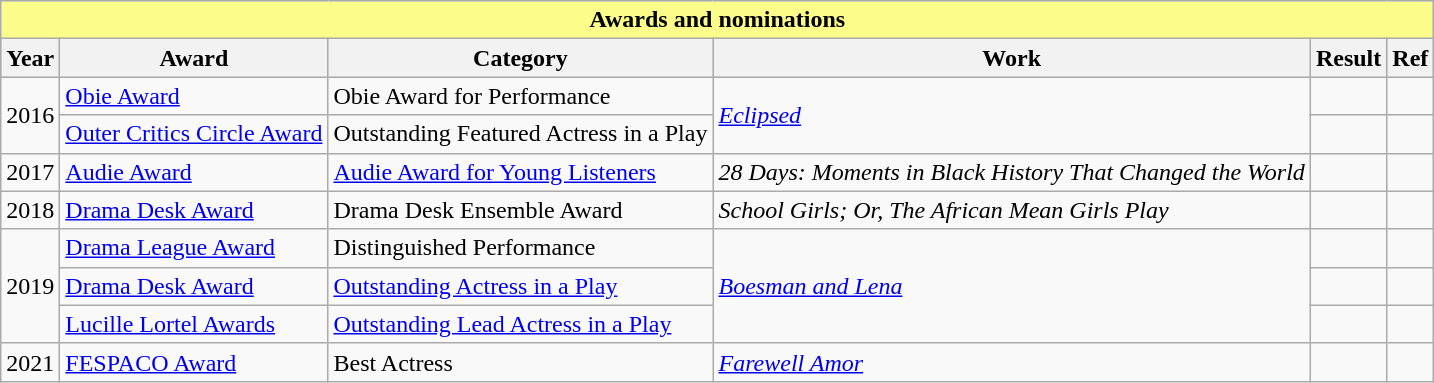<table class="wikitable" width="">
<tr>
<th colspan="6" style="background: #FBFC8A;">Awards and nominations</th>
</tr>
<tr style="background:#ccc; text-align:center;">
<th>Year</th>
<th>Award</th>
<th>Category</th>
<th>Work</th>
<th>Result</th>
<th>Ref</th>
</tr>
<tr>
<td rowspan="2">2016</td>
<td><a href='#'>Obie Award</a></td>
<td>Obie Award for Performance</td>
<td rowspan="2"><em><a href='#'>Eclipsed</a></em></td>
<td></td>
<td></td>
</tr>
<tr>
<td><a href='#'>Outer Critics Circle Award</a></td>
<td>Outstanding Featured Actress in a Play</td>
<td></td>
<td></td>
</tr>
<tr>
<td>2017</td>
<td><a href='#'>Audie Award</a></td>
<td><a href='#'>Audie Award for Young Listeners</a></td>
<td><em>28 Days: Moments in Black History That Changed the World</em></td>
<td></td>
<td></td>
</tr>
<tr>
<td>2018</td>
<td><a href='#'>Drama Desk Award</a></td>
<td>Drama Desk Ensemble Award</td>
<td><em>School Girls; Or, The African Mean Girls Play</em></td>
<td></td>
<td></td>
</tr>
<tr>
<td rowspan="3">2019</td>
<td><a href='#'>Drama League Award</a></td>
<td>Distinguished Performance</td>
<td rowspan="3"><em><a href='#'>Boesman and Lena</a></em></td>
<td></td>
<td></td>
</tr>
<tr>
<td><a href='#'>Drama Desk Award</a></td>
<td><a href='#'>Outstanding Actress in a Play</a></td>
<td></td>
<td></td>
</tr>
<tr>
<td><a href='#'>Lucille Lortel Awards</a></td>
<td><a href='#'>Outstanding Lead Actress in a Play</a></td>
<td></td>
<td></td>
</tr>
<tr>
<td>2021</td>
<td><a href='#'>FESPACO Award</a></td>
<td>Best Actress</td>
<td><em><a href='#'>Farewell Amor</a></em></td>
<td></td>
<td></td>
</tr>
</table>
